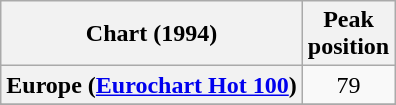<table class="wikitable sortable plainrowheaders" style="text-align:center">
<tr>
<th>Chart (1994)</th>
<th>Peak<br>position</th>
</tr>
<tr>
<th scope="row">Europe (<a href='#'>Eurochart Hot 100</a>)</th>
<td>79</td>
</tr>
<tr>
</tr>
<tr>
</tr>
<tr>
</tr>
</table>
